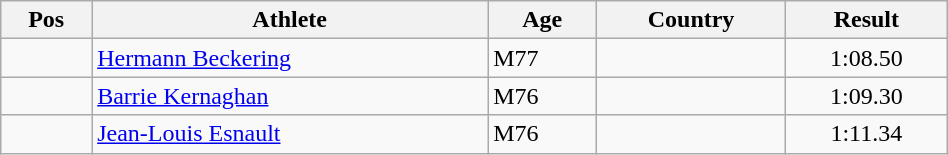<table class="wikitable"  style="text-align:center; width:50%;">
<tr>
<th>Pos</th>
<th>Athlete</th>
<th>Age</th>
<th>Country</th>
<th>Result</th>
</tr>
<tr>
<td align=center></td>
<td align=left><a href='#'>Hermann Beckering</a></td>
<td align=left>M77</td>
<td align=left></td>
<td>1:08.50</td>
</tr>
<tr>
<td align=center></td>
<td align=left><a href='#'>Barrie Kernaghan</a></td>
<td align=left>M76</td>
<td align=left></td>
<td>1:09.30</td>
</tr>
<tr>
<td align=center></td>
<td align=left><a href='#'>Jean-Louis Esnault</a></td>
<td align=left>M76</td>
<td align=left></td>
<td>1:11.34</td>
</tr>
</table>
